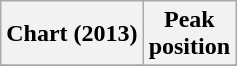<table class="wikitable plainrowheaders" style="text-align:center">
<tr>
<th scope="col">Chart (2013)</th>
<th scope="col">Peak<br>position</th>
</tr>
<tr>
</tr>
</table>
